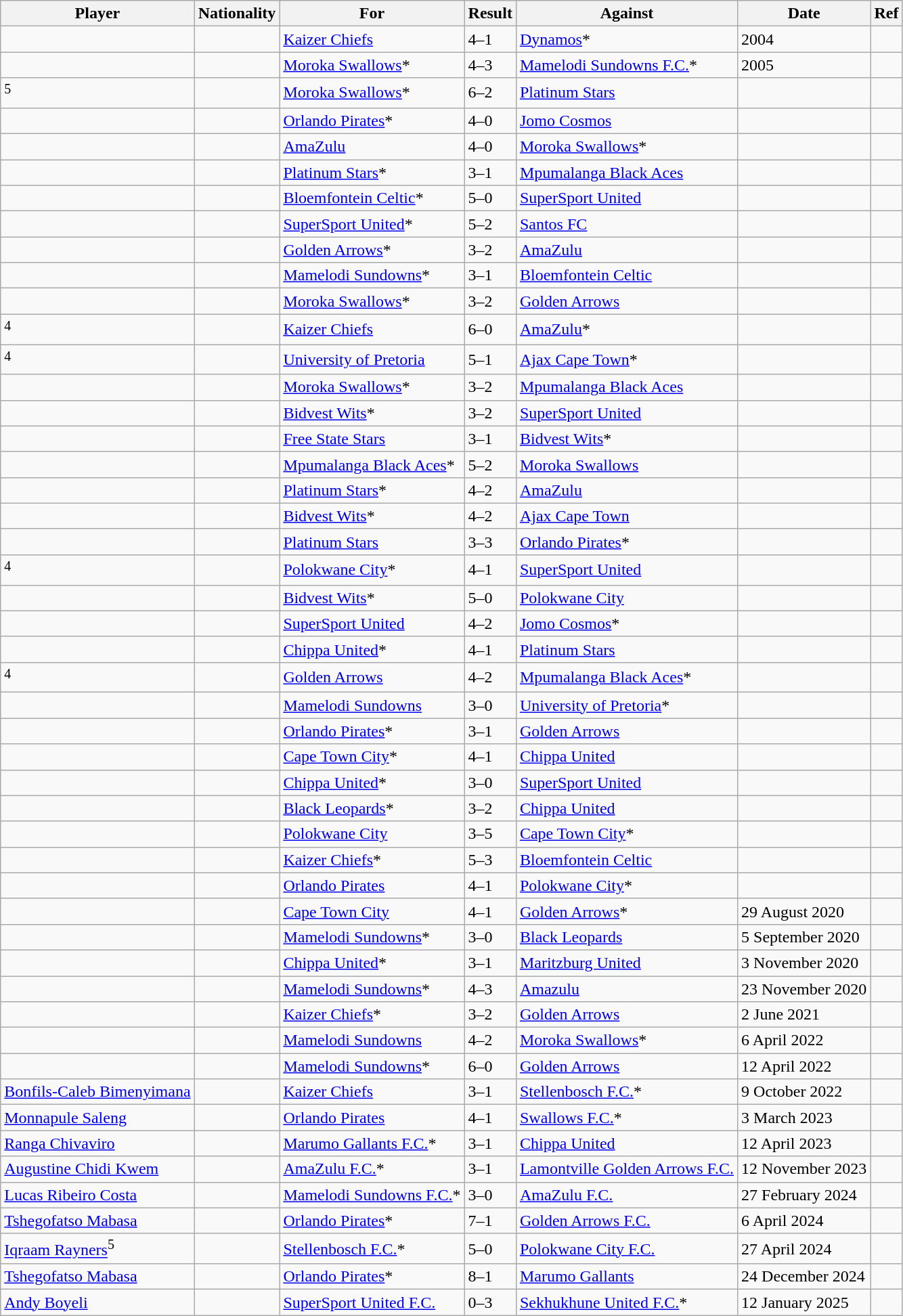<table class="wikitable sortable plainrowheaders">
<tr>
<th scope="col">Player</th>
<th scope="col">Nationality</th>
<th scope="col">For</th>
<th scope="col" align="center">Result</th>
<th scope="col">Against</th>
<th scope="col">Date</th>
<th scope="col" class="unsortable" align="center">Ref</th>
</tr>
<tr>
<td></td>
<td></td>
<td><a href='#'>Kaizer Chiefs</a></td>
<td>4–1</td>
<td><a href='#'>Dynamos</a>*</td>
<td>2004</td>
<td></td>
</tr>
<tr>
<td></td>
<td></td>
<td><a href='#'>Moroka Swallows</a>*</td>
<td>4–3</td>
<td><a href='#'>Mamelodi Sundowns F.C.</a>*</td>
<td>2005</td>
<td></td>
</tr>
<tr>
<td><sup>5</sup></td>
<td></td>
<td><a href='#'>Moroka Swallows</a>*</td>
<td>6–2</td>
<td><a href='#'>Platinum Stars</a></td>
<td></td>
<td></td>
</tr>
<tr>
<td></td>
<td></td>
<td><a href='#'>Orlando Pirates</a>*</td>
<td>4–0</td>
<td><a href='#'>Jomo Cosmos</a></td>
<td></td>
<td></td>
</tr>
<tr>
<td></td>
<td></td>
<td><a href='#'>AmaZulu</a></td>
<td>4–0</td>
<td><a href='#'>Moroka Swallows</a>*</td>
<td></td>
<td></td>
</tr>
<tr>
<td></td>
<td></td>
<td><a href='#'>Platinum Stars</a>*</td>
<td>3–1</td>
<td><a href='#'>Mpumalanga Black Aces</a></td>
<td></td>
<td></td>
</tr>
<tr>
<td></td>
<td></td>
<td><a href='#'>Bloemfontein Celtic</a>*</td>
<td>5–0</td>
<td><a href='#'>SuperSport United</a></td>
<td></td>
<td></td>
</tr>
<tr>
<td></td>
<td></td>
<td><a href='#'>SuperSport United</a>*</td>
<td>5–2</td>
<td><a href='#'>Santos FC</a></td>
<td></td>
<td></td>
</tr>
<tr>
<td></td>
<td></td>
<td><a href='#'>Golden Arrows</a>*</td>
<td>3–2</td>
<td><a href='#'>AmaZulu</a></td>
<td></td>
<td></td>
</tr>
<tr>
<td></td>
<td></td>
<td><a href='#'>Mamelodi Sundowns</a>*</td>
<td>3–1</td>
<td><a href='#'>Bloemfontein Celtic</a></td>
<td></td>
<td></td>
</tr>
<tr>
<td></td>
<td></td>
<td><a href='#'>Moroka Swallows</a>*</td>
<td>3–2</td>
<td><a href='#'>Golden Arrows</a></td>
<td></td>
<td></td>
</tr>
<tr>
<td><sup>4</sup></td>
<td></td>
<td><a href='#'>Kaizer Chiefs</a></td>
<td>6–0</td>
<td><a href='#'>AmaZulu</a>*</td>
<td></td>
<td></td>
</tr>
<tr>
<td><sup>4</sup></td>
<td></td>
<td><a href='#'>University of Pretoria</a></td>
<td>5–1</td>
<td><a href='#'>Ajax Cape Town</a>*</td>
<td></td>
<td></td>
</tr>
<tr>
<td></td>
<td></td>
<td><a href='#'>Moroka Swallows</a>*</td>
<td>3–2</td>
<td><a href='#'>Mpumalanga Black Aces</a></td>
<td></td>
<td></td>
</tr>
<tr>
<td></td>
<td></td>
<td><a href='#'>Bidvest Wits</a>*</td>
<td>3–2</td>
<td><a href='#'>SuperSport United</a></td>
<td></td>
<td></td>
</tr>
<tr>
<td></td>
<td></td>
<td><a href='#'>Free State Stars</a></td>
<td>3–1</td>
<td><a href='#'>Bidvest Wits</a>*</td>
<td></td>
<td></td>
</tr>
<tr>
<td></td>
<td></td>
<td><a href='#'>Mpumalanga Black Aces</a>*</td>
<td>5–2</td>
<td><a href='#'>Moroka Swallows</a></td>
<td></td>
<td></td>
</tr>
<tr>
<td></td>
<td></td>
<td><a href='#'>Platinum Stars</a>*</td>
<td>4–2</td>
<td><a href='#'>AmaZulu</a></td>
<td></td>
<td></td>
</tr>
<tr>
<td></td>
<td></td>
<td><a href='#'>Bidvest Wits</a>*</td>
<td>4–2</td>
<td><a href='#'>Ajax Cape Town</a></td>
<td></td>
<td></td>
</tr>
<tr>
<td></td>
<td></td>
<td><a href='#'>Platinum Stars</a></td>
<td>3–3</td>
<td><a href='#'>Orlando Pirates</a>*</td>
<td></td>
<td></td>
</tr>
<tr>
<td><sup>4</sup></td>
<td></td>
<td><a href='#'>Polokwane City</a>*</td>
<td>4–1</td>
<td><a href='#'>SuperSport United</a></td>
<td></td>
<td></td>
</tr>
<tr>
<td></td>
<td></td>
<td><a href='#'>Bidvest Wits</a>*</td>
<td>5–0</td>
<td><a href='#'>Polokwane City</a></td>
<td></td>
<td></td>
</tr>
<tr>
<td></td>
<td></td>
<td><a href='#'>SuperSport United</a></td>
<td>4–2</td>
<td><a href='#'>Jomo Cosmos</a>*</td>
<td></td>
<td></td>
</tr>
<tr>
<td></td>
<td></td>
<td><a href='#'>Chippa United</a>*</td>
<td>4–1</td>
<td><a href='#'>Platinum Stars</a></td>
<td></td>
<td></td>
</tr>
<tr>
<td><sup>4</sup></td>
<td></td>
<td><a href='#'>Golden Arrows</a></td>
<td>4–2</td>
<td><a href='#'>Mpumalanga Black Aces</a>*</td>
<td></td>
<td></td>
</tr>
<tr>
<td></td>
<td></td>
<td><a href='#'>Mamelodi Sundowns</a></td>
<td>3–0</td>
<td><a href='#'>University of Pretoria</a>*</td>
<td></td>
<td></td>
</tr>
<tr>
<td></td>
<td></td>
<td><a href='#'>Orlando Pirates</a>*</td>
<td>3–1</td>
<td><a href='#'>Golden Arrows</a></td>
<td></td>
<td></td>
</tr>
<tr>
<td></td>
<td></td>
<td><a href='#'>Cape Town City</a>*</td>
<td>4–1</td>
<td><a href='#'>Chippa United</a></td>
<td></td>
<td></td>
</tr>
<tr>
<td></td>
<td></td>
<td><a href='#'>Chippa United</a>*</td>
<td>3–0</td>
<td><a href='#'>SuperSport United</a></td>
<td></td>
<td></td>
</tr>
<tr>
<td></td>
<td></td>
<td><a href='#'>Black Leopards</a>*</td>
<td>3–2</td>
<td><a href='#'>Chippa United</a></td>
<td></td>
<td></td>
</tr>
<tr>
<td></td>
<td></td>
<td><a href='#'>Polokwane City</a></td>
<td>3–5</td>
<td><a href='#'>Cape Town City</a>*</td>
<td></td>
<td></td>
</tr>
<tr>
<td></td>
<td></td>
<td><a href='#'>Kaizer Chiefs</a>*</td>
<td>5–3</td>
<td><a href='#'>Bloemfontein Celtic</a></td>
<td></td>
<td></td>
</tr>
<tr>
<td></td>
<td></td>
<td><a href='#'>Orlando Pirates</a></td>
<td>4–1</td>
<td><a href='#'>Polokwane City</a>*</td>
<td></td>
<td></td>
</tr>
<tr>
<td></td>
<td></td>
<td><a href='#'>Cape Town City</a></td>
<td>4–1</td>
<td><a href='#'>Golden Arrows</a>*</td>
<td>29 August 2020</td>
<td></td>
</tr>
<tr>
<td></td>
<td></td>
<td><a href='#'>Mamelodi Sundowns</a>*</td>
<td>3–0</td>
<td><a href='#'>Black Leopards</a></td>
<td>5 September 2020</td>
<td></td>
</tr>
<tr>
<td></td>
<td></td>
<td><a href='#'>Chippa United</a>*</td>
<td>3–1</td>
<td><a href='#'>Maritzburg United</a></td>
<td>3 November 2020</td>
<td></td>
</tr>
<tr>
<td></td>
<td></td>
<td><a href='#'>Mamelodi Sundowns</a>*</td>
<td>4–3</td>
<td><a href='#'>Amazulu</a></td>
<td>23 November 2020</td>
<td></td>
</tr>
<tr>
<td></td>
<td></td>
<td><a href='#'>Kaizer Chiefs</a>*</td>
<td>3–2</td>
<td><a href='#'>Golden Arrows</a></td>
<td>2 June 2021</td>
<td></td>
</tr>
<tr>
<td></td>
<td></td>
<td><a href='#'>Mamelodi Sundowns</a></td>
<td>4–2</td>
<td><a href='#'>Moroka Swallows</a>*</td>
<td>6 April 2022</td>
<td></td>
</tr>
<tr>
<td></td>
<td></td>
<td><a href='#'>Mamelodi Sundowns</a>*</td>
<td>6–0</td>
<td><a href='#'>Golden Arrows</a></td>
<td>12 April 2022</td>
<td></td>
</tr>
<tr>
<td><a href='#'>Bonfils-Caleb Bimenyimana</a></td>
<td></td>
<td><a href='#'>Kaizer Chiefs</a></td>
<td>3–1</td>
<td><a href='#'>Stellenbosch F.C.</a>*</td>
<td>9 October 2022</td>
<td></td>
</tr>
<tr>
<td><a href='#'>Monnapule Saleng</a></td>
<td></td>
<td><a href='#'>Orlando Pirates</a></td>
<td>4–1</td>
<td><a href='#'>Swallows F.C.</a>*</td>
<td>3 March 2023</td>
<td></td>
</tr>
<tr>
<td><a href='#'>Ranga Chivaviro</a></td>
<td></td>
<td><a href='#'>Marumo Gallants F.C.</a>*</td>
<td>3–1</td>
<td><a href='#'>Chippa United</a></td>
<td>12 April 2023</td>
<td></td>
</tr>
<tr>
<td><a href='#'>Augustine Chidi Kwem</a></td>
<td></td>
<td><a href='#'>AmaZulu F.C.</a>*</td>
<td>3–1</td>
<td><a href='#'>Lamontville Golden Arrows F.C.</a></td>
<td>12 November 2023</td>
<td></td>
</tr>
<tr>
<td><a href='#'>Lucas Ribeiro Costa</a></td>
<td></td>
<td><a href='#'>Mamelodi Sundowns F.C.</a>*</td>
<td>3–0</td>
<td><a href='#'>AmaZulu F.C.</a></td>
<td>27 February 2024</td>
<td></td>
</tr>
<tr>
<td><a href='#'>Tshegofatso Mabasa</a></td>
<td></td>
<td><a href='#'>Orlando Pirates</a>*</td>
<td>7–1</td>
<td><a href='#'>Golden Arrows F.C.</a></td>
<td>6 April 2024</td>
<td></td>
</tr>
<tr>
<td><a href='#'>Iqraam Rayners</a><sup>5</sup></td>
<td></td>
<td><a href='#'>Stellenbosch F.C.</a>*</td>
<td>5–0</td>
<td><a href='#'>Polokwane City F.C.</a></td>
<td>27 April 2024</td>
<td></td>
</tr>
<tr>
<td><a href='#'>Tshegofatso Mabasa</a></td>
<td></td>
<td><a href='#'>Orlando Pirates</a>*</td>
<td>8–1</td>
<td><a href='#'>Marumo Gallants</a></td>
<td>24 December 2024</td>
<td></td>
</tr>
<tr>
<td><a href='#'>Andy Boyeli</a></td>
<td></td>
<td><a href='#'>SuperSport United F.C.</a></td>
<td>0–3</td>
<td><a href='#'>Sekhukhune United F.C.</a>*</td>
<td>12 January 2025</td>
<td></td>
</tr>
</table>
